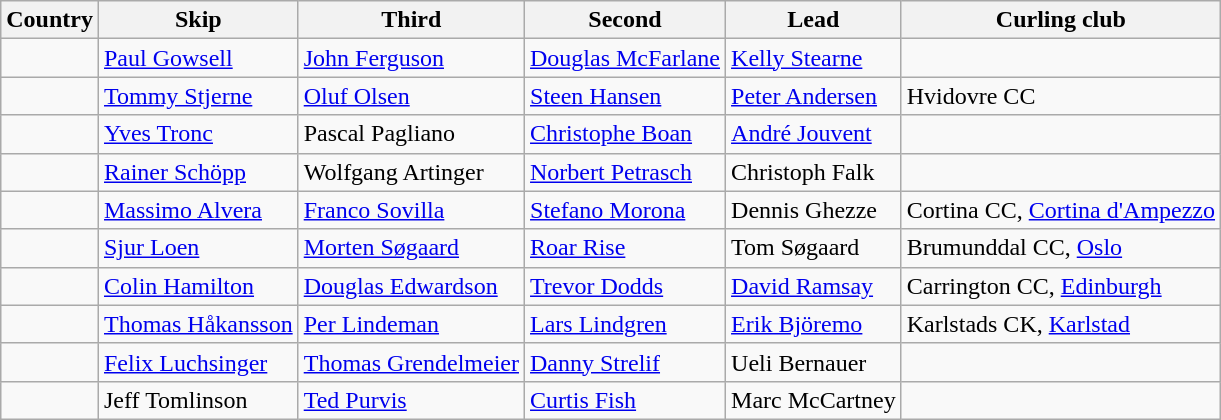<table class=wikitable>
<tr>
<th>Country</th>
<th>Skip</th>
<th>Third</th>
<th>Second</th>
<th>Lead</th>
<th>Curling club</th>
</tr>
<tr>
<td></td>
<td><a href='#'>Paul Gowsell</a></td>
<td><a href='#'>John Ferguson</a></td>
<td><a href='#'>Douglas McFarlane</a></td>
<td><a href='#'>Kelly Stearne</a></td>
<td></td>
</tr>
<tr>
<td></td>
<td><a href='#'>Tommy Stjerne</a></td>
<td><a href='#'>Oluf Olsen</a></td>
<td><a href='#'>Steen Hansen</a></td>
<td><a href='#'>Peter Andersen</a></td>
<td>Hvidovre CC</td>
</tr>
<tr>
<td></td>
<td><a href='#'>Yves Tronc</a></td>
<td>Pascal Pagliano</td>
<td><a href='#'>Christophe Boan</a></td>
<td><a href='#'>André Jouvent</a></td>
<td></td>
</tr>
<tr>
<td></td>
<td><a href='#'>Rainer Schöpp</a></td>
<td>Wolfgang Artinger</td>
<td><a href='#'>Norbert Petrasch</a></td>
<td>Christoph Falk</td>
<td></td>
</tr>
<tr>
<td></td>
<td><a href='#'>Massimo Alvera</a></td>
<td><a href='#'>Franco Sovilla</a></td>
<td><a href='#'>Stefano Morona</a></td>
<td>Dennis Ghezze</td>
<td>Cortina CC, <a href='#'>Cortina d'Ampezzo</a></td>
</tr>
<tr>
<td></td>
<td><a href='#'>Sjur Loen</a></td>
<td><a href='#'>Morten Søgaard</a></td>
<td><a href='#'>Roar Rise</a></td>
<td>Tom Søgaard</td>
<td>Brumunddal CC, <a href='#'>Oslo</a></td>
</tr>
<tr>
<td></td>
<td><a href='#'>Colin Hamilton</a></td>
<td><a href='#'>Douglas Edwardson</a></td>
<td><a href='#'>Trevor Dodds</a></td>
<td><a href='#'>David Ramsay</a></td>
<td>Carrington CC, <a href='#'>Edinburgh</a></td>
</tr>
<tr>
<td></td>
<td><a href='#'>Thomas Håkansson</a></td>
<td><a href='#'>Per Lindeman</a></td>
<td><a href='#'>Lars Lindgren</a></td>
<td><a href='#'>Erik Björemo</a></td>
<td>Karlstads CK, <a href='#'>Karlstad</a></td>
</tr>
<tr>
<td></td>
<td><a href='#'>Felix Luchsinger</a></td>
<td><a href='#'>Thomas Grendelmeier</a></td>
<td><a href='#'>Danny Strelif</a></td>
<td>Ueli Bernauer</td>
<td></td>
</tr>
<tr>
<td></td>
<td>Jeff Tomlinson</td>
<td><a href='#'>Ted Purvis</a></td>
<td><a href='#'>Curtis Fish</a></td>
<td>Marc McCartney</td>
<td></td>
</tr>
</table>
